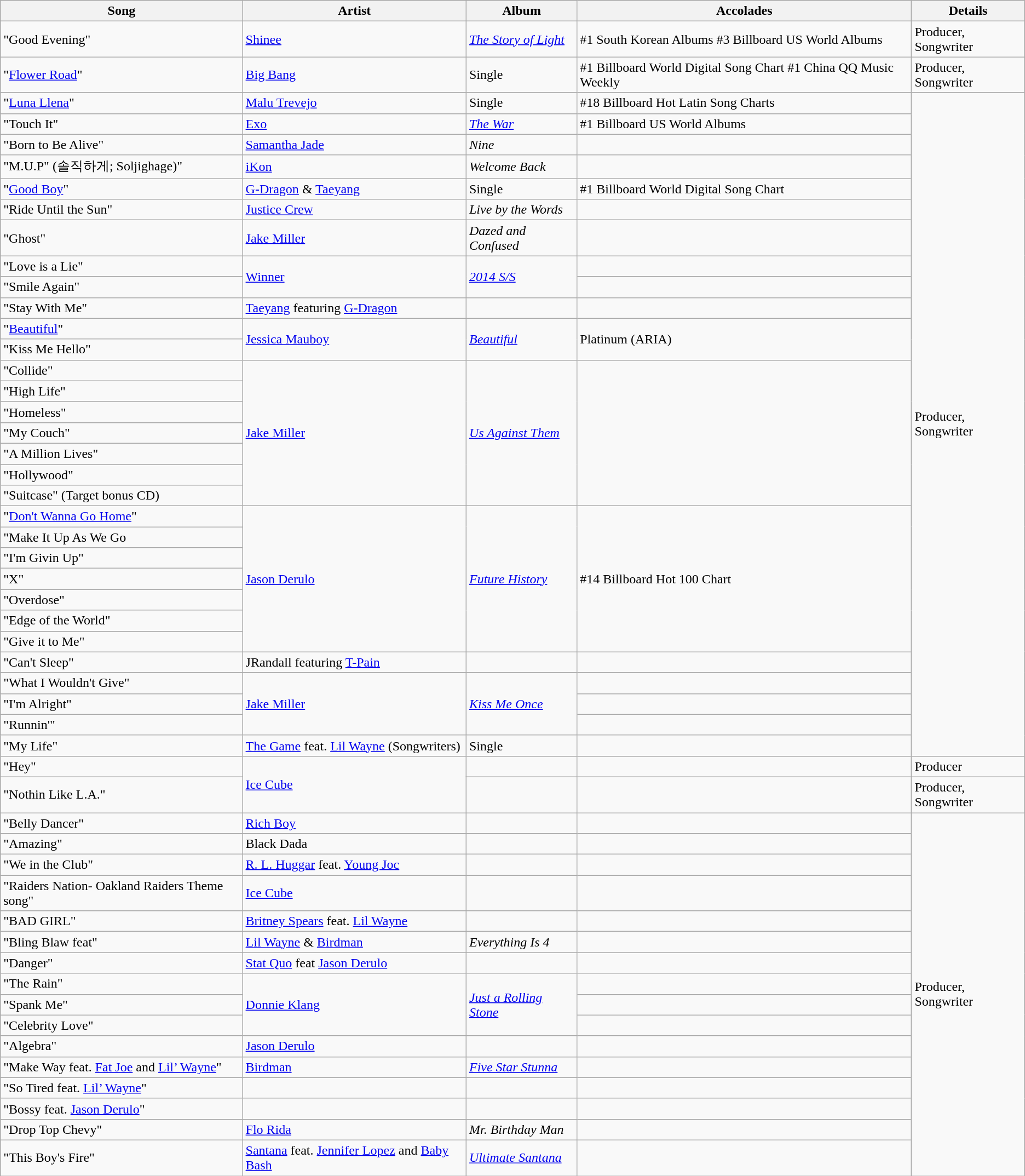<table class="wikitable">
<tr>
<th>Song</th>
<th>Artist</th>
<th>Album</th>
<th>Accolades</th>
<th>Details</th>
</tr>
<tr>
<td>"Good Evening"</td>
<td><a href='#'>Shinee</a></td>
<td><em><a href='#'>The Story of Light</a></em></td>
<td>#1 South Korean Albums #3 Billboard US World Albums</td>
<td>Producer, Songwriter</td>
</tr>
<tr>
<td>"<a href='#'>Flower Road</a>"</td>
<td><a href='#'>Big Bang</a></td>
<td>Single</td>
<td>#1 Billboard World Digital Song Chart #1 China QQ Music Weekly </td>
<td>Producer, Songwriter</td>
</tr>
<tr>
<td>"<a href='#'>Luna Llena</a>"</td>
<td><a href='#'>Malu Trevejo</a></td>
<td>Single</td>
<td>#18 Billboard Hot Latin Song Charts</td>
<td rowspan="31">Producer, Songwriter</td>
</tr>
<tr>
<td>"Touch It"</td>
<td><a href='#'>Exo</a></td>
<td><em><a href='#'>The War</a></em></td>
<td>#1 Billboard US World Albums</td>
</tr>
<tr>
<td>"Born to Be Alive"</td>
<td><a href='#'>Samantha Jade</a></td>
<td><em>Nine</em></td>
<td></td>
</tr>
<tr>
<td>"M.U.P" (솔직하게; Soljighage)"</td>
<td><a href='#'>iKon</a></td>
<td><em>Welcome Back</em></td>
<td></td>
</tr>
<tr>
<td>"<a href='#'>Good Boy</a>"</td>
<td><a href='#'>G-Dragon</a> & <a href='#'>Taeyang</a></td>
<td>Single</td>
<td>#1 Billboard World Digital Song Chart</td>
</tr>
<tr>
<td>"Ride Until the Sun"</td>
<td><a href='#'>Justice Crew</a></td>
<td><em>Live by the Words</em></td>
<td></td>
</tr>
<tr>
<td>"Ghost"</td>
<td><a href='#'>Jake Miller</a></td>
<td><em>Dazed and Confused</em></td>
<td></td>
</tr>
<tr>
<td>"Love is a Lie"</td>
<td rowspan="2"><a href='#'>Winner</a></td>
<td rowspan="2"><em><a href='#'>2014 S/S</a></em></td>
<td></td>
</tr>
<tr>
<td>"Smile Again"</td>
<td></td>
</tr>
<tr>
<td>"Stay With Me"</td>
<td><a href='#'>Taeyang</a> featuring <a href='#'>G-Dragon</a></td>
<td></td>
<td></td>
</tr>
<tr>
<td>"<a href='#'>Beautiful</a>"</td>
<td rowspan="2"><a href='#'>Jessica Mauboy</a></td>
<td rowspan="2"><em><a href='#'>Beautiful</a></em></td>
<td rowspan="2">Platinum (ARIA)</td>
</tr>
<tr>
<td>"Kiss Me Hello"</td>
</tr>
<tr>
<td>"Collide"</td>
<td rowspan="7"><a href='#'>Jake Miller</a></td>
<td rowspan="7"><em><a href='#'>Us Against Them</a></em></td>
<td rowspan="7"></td>
</tr>
<tr>
<td>"High Life"</td>
</tr>
<tr>
<td>"Homeless"</td>
</tr>
<tr>
<td>"My Couch"</td>
</tr>
<tr>
<td>"A Million Lives"</td>
</tr>
<tr>
<td>"Hollywood"</td>
</tr>
<tr>
<td>"Suitcase" (Target bonus CD)</td>
</tr>
<tr>
<td>"<a href='#'>Don't Wanna Go Home</a>"</td>
<td rowspan="7"><a href='#'>Jason Derulo</a></td>
<td rowspan="7"><em><a href='#'>Future History</a></em></td>
<td rowspan="7">#14 Billboard Hot 100 Chart</td>
</tr>
<tr>
<td>"Make It Up As We Go</td>
</tr>
<tr>
<td>"I'm Givin Up"</td>
</tr>
<tr>
<td>"X"</td>
</tr>
<tr>
<td>"Overdose"</td>
</tr>
<tr>
<td>"Edge of the World"</td>
</tr>
<tr>
<td>"Give it to Me"</td>
</tr>
<tr>
<td>"Can't Sleep"</td>
<td>JRandall featuring <a href='#'>T-Pain</a></td>
<td></td>
<td></td>
</tr>
<tr>
<td>"What I Wouldn't Give"</td>
<td rowspan="3"><a href='#'>Jake Miller</a></td>
<td rowspan="3"><em><a href='#'>Kiss Me Once</a></em></td>
<td></td>
</tr>
<tr>
<td>"I'm Alright"</td>
<td></td>
</tr>
<tr>
<td>"Runnin'"</td>
<td></td>
</tr>
<tr>
<td>"My Life"</td>
<td><a href='#'>The Game</a> feat. <a href='#'>Lil Wayne</a> (Songwriters)</td>
<td>Single</td>
<td></td>
</tr>
<tr>
<td>"Hey"</td>
<td rowspan="2"><a href='#'>Ice Cube</a></td>
<td></td>
<td></td>
<td>Producer</td>
</tr>
<tr>
<td>"Nothin Like L.A."</td>
<td></td>
<td></td>
<td>Producer, Songwriter</td>
</tr>
<tr>
<td>"Belly Dancer"</td>
<td><a href='#'>Rich Boy</a></td>
<td></td>
<td></td>
<td rowspan="17">Producer, Songwriter</td>
</tr>
<tr>
<td>"Amazing"</td>
<td>Black Dada</td>
<td></td>
<td></td>
</tr>
<tr>
<td>"We in the Club"</td>
<td><a href='#'>R. L. Huggar</a> feat. <a href='#'>Young Joc</a></td>
<td></td>
<td></td>
</tr>
<tr>
<td>"Raiders Nation- Oakland Raiders Theme song"</td>
<td><a href='#'>Ice Cube</a></td>
<td></td>
<td></td>
</tr>
<tr>
<td>"BAD GIRL"</td>
<td><a href='#'>Britney Spears</a> feat. <a href='#'>Lil Wayne</a></td>
<td></td>
<td></td>
</tr>
<tr>
<td>"Bling Blaw feat"</td>
<td><a href='#'>Lil Wayne</a> & <a href='#'>Birdman</a></td>
<td><em>Everything Is 4</em></td>
<td></td>
</tr>
<tr>
<td>"Danger"</td>
<td><a href='#'>Stat Quo</a> feat <a href='#'>Jason Derulo</a></td>
<td></td>
<td></td>
</tr>
<tr>
<td>"The Rain"</td>
<td rowspan="3"><a href='#'>Donnie Klang</a></td>
<td rowspan="3"><em><a href='#'>Just a Rolling Stone</a></em></td>
<td></td>
</tr>
<tr>
<td>"Spank Me"</td>
<td></td>
</tr>
<tr>
<td>"Celebrity Love"</td>
<td></td>
</tr>
<tr>
<td>"Algebra"</td>
<td><a href='#'>Jason Derulo</a></td>
<td></td>
<td></td>
</tr>
<tr>
<td>"Make Way feat. <a href='#'>Fat Joe</a> and <a href='#'>Lil’ Wayne</a>"</td>
<td><a href='#'>Birdman</a></td>
<td><em><a href='#'>Five Star Stunna</a></em></td>
<td></td>
</tr>
<tr>
<td>"So Tired feat. <a href='#'>Lil’ Wayne</a>"</td>
<td></td>
<td></td>
<td></td>
</tr>
<tr>
<td>"Bossy feat. <a href='#'>Jason Derulo</a>"</td>
<td></td>
<td></td>
<td></td>
</tr>
<tr>
<td>"Drop Top Chevy"</td>
<td><a href='#'>Flo Rida</a></td>
<td><em>Mr. Birthday Man</em><br></td>
<td></td>
</tr>
<tr>
<td>"This Boy's Fire"</td>
<td><a href='#'>Santana</a> feat. <a href='#'>Jennifer Lopez</a> and <a href='#'>Baby Bash</a></td>
<td><em><a href='#'>Ultimate Santana</a></em></td>
<td></td>
</tr>
</table>
